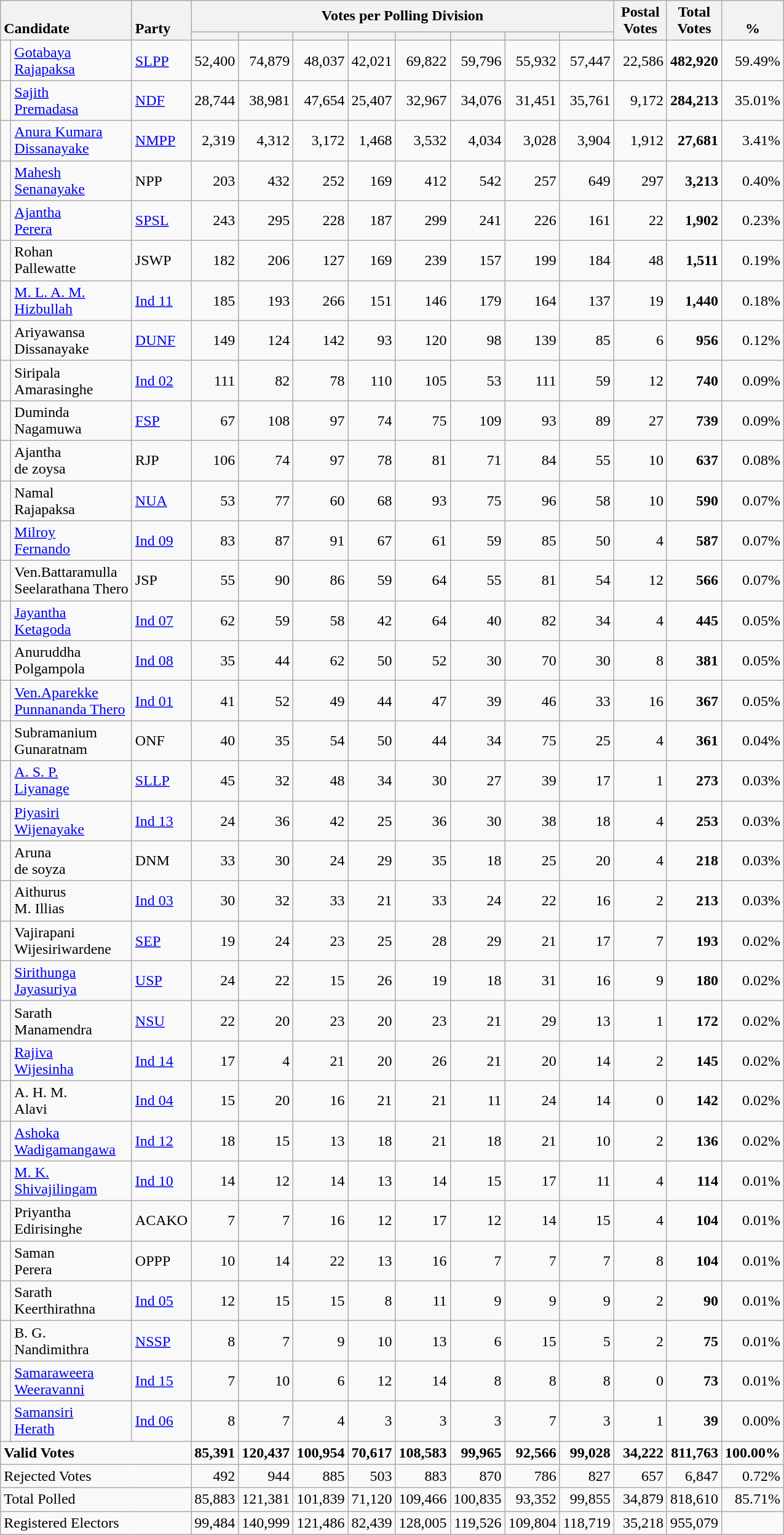<table class="wikitable" style="text-align:right;">
<tr>
<th style="text-align:left; vertical-align:bottom;" rowspan="2" colspan="2">Candidate</th>
<th rowspan="2" style="vertical-align:bottom; text-align:left; width:40px;">Party</th>
<th colspan=8>Votes per Polling Division</th>
<th rowspan="2" style="vertical-align:bottom; text-align:center; width:50px;">Postal<br>Votes</th>
<th rowspan="2" style="vertical-align:bottom; text-align:center; width:50px;">Total Votes</th>
<th rowspan="2" style="vertical-align:bottom; text-align:center; width:50px;">%</th>
</tr>
<tr>
<th></th>
<th></th>
<th></th>
<th></th>
<th></th>
<th></th>
<th></th>
<th></th>
</tr>
<tr>
<td bgcolor=> </td>
<td align=left><a href='#'>Gotabaya<br>Rajapaksa</a></td>
<td align=left><a href='#'>SLPP</a></td>
<td>52,400</td>
<td>74,879</td>
<td>48,037</td>
<td>42,021</td>
<td>69,822</td>
<td>59,796</td>
<td>55,932</td>
<td>57,447</td>
<td>22,586</td>
<td><strong>482,920</strong></td>
<td>59.49%</td>
</tr>
<tr>
<td bgcolor=> </td>
<td align=left><a href='#'>Sajith<br>Premadasa</a></td>
<td align=left><a href='#'>NDF</a></td>
<td>28,744</td>
<td>38,981</td>
<td>47,654</td>
<td>25,407</td>
<td>32,967</td>
<td>34,076</td>
<td>31,451</td>
<td>35,761</td>
<td>9,172</td>
<td><strong>284,213</strong></td>
<td>35.01%</td>
</tr>
<tr>
<td bgcolor=> </td>
<td align=left><a href='#'>Anura Kumara<br>Dissanayake</a></td>
<td align=left><a href='#'>NMPP</a></td>
<td>2,319</td>
<td>4,312</td>
<td>3,172</td>
<td>1,468</td>
<td>3,532</td>
<td>4,034</td>
<td>3,028</td>
<td>3,904</td>
<td>1,912</td>
<td><strong>27,681</strong></td>
<td>3.41%</td>
</tr>
<tr>
<td bgcolor=> </td>
<td align=left><a href='#'>Mahesh<br>Senanayake</a></td>
<td align=left>NPP</td>
<td>203</td>
<td>432</td>
<td>252</td>
<td>169</td>
<td>412</td>
<td>542</td>
<td>257</td>
<td>649</td>
<td>297</td>
<td><strong>3,213</strong></td>
<td>0.40%</td>
</tr>
<tr>
<td bgcolor=> </td>
<td align=left><a href='#'>Ajantha<br>Perera</a></td>
<td align=left><a href='#'>SPSL</a></td>
<td>243</td>
<td>295</td>
<td>228</td>
<td>187</td>
<td>299</td>
<td>241</td>
<td>226</td>
<td>161</td>
<td>22</td>
<td><strong>1,902</strong></td>
<td>0.23%</td>
</tr>
<tr>
<td bgcolor=> </td>
<td align=left>Rohan<br>Pallewatte</td>
<td align=left>JSWP</td>
<td>182</td>
<td>206</td>
<td>127</td>
<td>169</td>
<td>239</td>
<td>157</td>
<td>199</td>
<td>184</td>
<td>48</td>
<td><strong>1,511</strong></td>
<td>0.19%</td>
</tr>
<tr>
<td bgcolor=> </td>
<td align=left><a href='#'>M. L. A. M.<br>Hizbullah</a></td>
<td align=left><a href='#'>Ind 11</a></td>
<td>185</td>
<td>193</td>
<td>266</td>
<td>151</td>
<td>146</td>
<td>179</td>
<td>164</td>
<td>137</td>
<td>19</td>
<td><strong>1,440</strong></td>
<td>0.18%</td>
</tr>
<tr>
<td bgcolor=> </td>
<td align=left>Ariyawansa<br>Dissanayake</td>
<td align=left><a href='#'>DUNF</a></td>
<td>149</td>
<td>124</td>
<td>142</td>
<td>93</td>
<td>120</td>
<td>98</td>
<td>139</td>
<td>85</td>
<td>6</td>
<td><strong>956</strong></td>
<td>0.12%</td>
</tr>
<tr>
<td bgcolor=> </td>
<td align=left>Siripala<br>Amarasinghe</td>
<td align=left><a href='#'>Ind 02</a></td>
<td>111</td>
<td>82</td>
<td>78</td>
<td>110</td>
<td>105</td>
<td>53</td>
<td>111</td>
<td>59</td>
<td>12</td>
<td><strong>740</strong></td>
<td>0.09%</td>
</tr>
<tr>
<td bgcolor=> </td>
<td align=left>Duminda<br>Nagamuwa</td>
<td align=left><a href='#'>FSP</a></td>
<td>67</td>
<td>108</td>
<td>97</td>
<td>74</td>
<td>75</td>
<td>109</td>
<td>93</td>
<td>89</td>
<td>27</td>
<td><strong>739</strong></td>
<td>0.09%</td>
</tr>
<tr>
<td bgcolor=> </td>
<td align=left>Ajantha<br>de zoysa</td>
<td align=left>RJP</td>
<td>106</td>
<td>74</td>
<td>97</td>
<td>78</td>
<td>81</td>
<td>71</td>
<td>84</td>
<td>55</td>
<td>10</td>
<td><strong>637</strong></td>
<td>0.08%</td>
</tr>
<tr>
<td bgcolor=> </td>
<td align=left>Namal<br>Rajapaksa</td>
<td align=left><a href='#'>NUA</a></td>
<td>53</td>
<td>77</td>
<td>60</td>
<td>68</td>
<td>93</td>
<td>75</td>
<td>96</td>
<td>58</td>
<td>10</td>
<td><strong>590</strong></td>
<td>0.07%</td>
</tr>
<tr>
<td bgcolor=> </td>
<td align=left><a href='#'>Milroy<br>Fernando</a></td>
<td align=left><a href='#'>Ind 09</a></td>
<td>83</td>
<td>87</td>
<td>91</td>
<td>67</td>
<td>61</td>
<td>59</td>
<td>85</td>
<td>50</td>
<td>4</td>
<td><strong>587</strong></td>
<td>0.07%</td>
</tr>
<tr>
<td bgcolor=> </td>
<td align=left>Ven.Battaramulla<br>Seelarathana Thero</td>
<td align=left>JSP</td>
<td>55</td>
<td>90</td>
<td>86</td>
<td>59</td>
<td>64</td>
<td>55</td>
<td>81</td>
<td>54</td>
<td>12</td>
<td><strong>566</strong></td>
<td>0.07%</td>
</tr>
<tr>
<td bgcolor=> </td>
<td align=left><a href='#'>Jayantha<br>Ketagoda</a></td>
<td align=left><a href='#'>Ind 07</a></td>
<td>62</td>
<td>59</td>
<td>58</td>
<td>42</td>
<td>64</td>
<td>40</td>
<td>82</td>
<td>34</td>
<td>4</td>
<td><strong>445</strong></td>
<td>0.05%</td>
</tr>
<tr>
<td bgcolor=> </td>
<td align=left>Anuruddha<br>Polgampola</td>
<td align=left><a href='#'>Ind 08</a></td>
<td>35</td>
<td>44</td>
<td>62</td>
<td>50</td>
<td>52</td>
<td>30</td>
<td>70</td>
<td>30</td>
<td>8</td>
<td><strong>381</strong></td>
<td>0.05%</td>
</tr>
<tr>
<td bgcolor=> </td>
<td align=left><a href='#'>Ven.Aparekke<br>Punnananda Thero</a></td>
<td align=left><a href='#'>Ind 01</a></td>
<td>41</td>
<td>52</td>
<td>49</td>
<td>44</td>
<td>47</td>
<td>39</td>
<td>46</td>
<td>33</td>
<td>16</td>
<td><strong>367</strong></td>
<td>0.05%</td>
</tr>
<tr>
<td bgcolor=> </td>
<td align=left>Subramanium<br>Gunaratnam</td>
<td align=left>ONF</td>
<td>40</td>
<td>35</td>
<td>54</td>
<td>50</td>
<td>44</td>
<td>34</td>
<td>75</td>
<td>25</td>
<td>4</td>
<td><strong>361</strong></td>
<td>0.04%</td>
</tr>
<tr>
<td bgcolor=> </td>
<td align=left><a href='#'>A. S. P.<br>Liyanage</a></td>
<td align=left><a href='#'>SLLP</a></td>
<td>45</td>
<td>32</td>
<td>48</td>
<td>34</td>
<td>30</td>
<td>27</td>
<td>39</td>
<td>17</td>
<td>1</td>
<td><strong>273</strong></td>
<td>0.03%</td>
</tr>
<tr>
<td bgcolor=> </td>
<td align=left><a href='#'>Piyasiri<br>Wijenayake</a></td>
<td align=left><a href='#'>Ind 13</a></td>
<td>24</td>
<td>36</td>
<td>42</td>
<td>25</td>
<td>36</td>
<td>30</td>
<td>38</td>
<td>18</td>
<td>4</td>
<td><strong>253</strong></td>
<td>0.03%</td>
</tr>
<tr>
<td bgcolor=> </td>
<td align=left>Aruna<br>de soyza</td>
<td align=left>DNM</td>
<td>33</td>
<td>30</td>
<td>24</td>
<td>29</td>
<td>35</td>
<td>18</td>
<td>25</td>
<td>20</td>
<td>4</td>
<td><strong>218</strong></td>
<td>0.03%</td>
</tr>
<tr>
<td bgcolor=> </td>
<td align=left>Aithurus<br>M. Illias</td>
<td align=left><a href='#'>Ind 03</a></td>
<td>30</td>
<td>32</td>
<td>33</td>
<td>21</td>
<td>33</td>
<td>24</td>
<td>22</td>
<td>16</td>
<td>2</td>
<td><strong>213</strong></td>
<td>0.03%</td>
</tr>
<tr>
<td bgcolor=> </td>
<td align=left>Vajirapani<br>Wijesiriwardene</td>
<td align=left><a href='#'>SEP</a></td>
<td>19</td>
<td>24</td>
<td>23</td>
<td>25</td>
<td>28</td>
<td>29</td>
<td>21</td>
<td>17</td>
<td>7</td>
<td><strong>193</strong></td>
<td>0.02%</td>
</tr>
<tr>
<td bgcolor=> </td>
<td align=left><a href='#'>Sirithunga<br>Jayasuriya</a></td>
<td align=left><a href='#'>USP</a></td>
<td>24</td>
<td>22</td>
<td>15</td>
<td>26</td>
<td>19</td>
<td>18</td>
<td>31</td>
<td>16</td>
<td>9</td>
<td><strong>180</strong></td>
<td>0.02%</td>
</tr>
<tr>
<td bgcolor=> </td>
<td align=left>Sarath<br>Manamendra</td>
<td align=left><a href='#'>NSU</a></td>
<td>22</td>
<td>20</td>
<td>23</td>
<td>20</td>
<td>23</td>
<td>21</td>
<td>29</td>
<td>13</td>
<td>1</td>
<td><strong>172</strong></td>
<td>0.02%</td>
</tr>
<tr>
<td bgcolor=> </td>
<td align=left><a href='#'>Rajiva<br>Wijesinha</a></td>
<td align=left><a href='#'>Ind 14</a></td>
<td>17</td>
<td>4</td>
<td>21</td>
<td>20</td>
<td>26</td>
<td>21</td>
<td>20</td>
<td>14</td>
<td>2</td>
<td><strong>145</strong></td>
<td>0.02%</td>
</tr>
<tr>
<td bgcolor=> </td>
<td align=left>A. H. M.<br>Alavi</td>
<td align=left><a href='#'>Ind 04</a></td>
<td>15</td>
<td>20</td>
<td>16</td>
<td>21</td>
<td>21</td>
<td>11</td>
<td>24</td>
<td>14</td>
<td>0</td>
<td><strong>142</strong></td>
<td>0.02%</td>
</tr>
<tr>
<td bgcolor=> </td>
<td align=left><a href='#'>Ashoka<br>Wadigamangawa</a></td>
<td align=left><a href='#'>Ind 12</a></td>
<td>18</td>
<td>15</td>
<td>13</td>
<td>18</td>
<td>21</td>
<td>18</td>
<td>21</td>
<td>10</td>
<td>2</td>
<td><strong>136</strong></td>
<td>0.02%</td>
</tr>
<tr>
<td bgcolor=> </td>
<td align=left><a href='#'>M. K.<br>Shivajilingam</a></td>
<td align=left><a href='#'>Ind 10</a></td>
<td>14</td>
<td>12</td>
<td>14</td>
<td>13</td>
<td>14</td>
<td>15</td>
<td>17</td>
<td>11</td>
<td>4</td>
<td><strong>114</strong></td>
<td>0.01%</td>
</tr>
<tr>
<td bgcolor=> </td>
<td align=left>Priyantha<br>Edirisinghe</td>
<td align=left>ACAKO</td>
<td>7</td>
<td>7</td>
<td>16</td>
<td>12</td>
<td>17</td>
<td>12</td>
<td>14</td>
<td>15</td>
<td>4</td>
<td><strong>104</strong></td>
<td>0.01%</td>
</tr>
<tr>
<td bgcolor=> </td>
<td align=left>Saman<br>Perera</td>
<td align=left>OPPP</td>
<td>10</td>
<td>14</td>
<td>22</td>
<td>13</td>
<td>16</td>
<td>7</td>
<td>7</td>
<td>7</td>
<td>8</td>
<td><strong>104</strong></td>
<td>0.01%</td>
</tr>
<tr>
<td bgcolor=> </td>
<td align=left>Sarath<br>Keerthirathna</td>
<td align=left><a href='#'>Ind 05</a></td>
<td>12</td>
<td>15</td>
<td>15</td>
<td>8</td>
<td>11</td>
<td>9</td>
<td>9</td>
<td>9</td>
<td>2</td>
<td><strong>90</strong></td>
<td>0.01%</td>
</tr>
<tr>
<td bgcolor=> </td>
<td align=left>B. G.<br>Nandimithra</td>
<td align=left><a href='#'>NSSP</a></td>
<td>8</td>
<td>7</td>
<td>9</td>
<td>10</td>
<td>13</td>
<td>6</td>
<td>15</td>
<td>5</td>
<td>2</td>
<td><strong>75</strong></td>
<td>0.01%</td>
</tr>
<tr>
<td bgcolor=> </td>
<td align=left><a href='#'>Samaraweera<br>Weeravanni</a></td>
<td align=left><a href='#'>Ind 15</a></td>
<td>7</td>
<td>10</td>
<td>6</td>
<td>12</td>
<td>14</td>
<td>8</td>
<td>8</td>
<td>8</td>
<td>0</td>
<td><strong>73</strong></td>
<td>0.01%</td>
</tr>
<tr>
<td bgcolor=> </td>
<td align=left><a href='#'>Samansiri<br>Herath</a></td>
<td align=left><a href='#'>Ind 06</a></td>
<td>8</td>
<td>7</td>
<td>4</td>
<td>3</td>
<td>3</td>
<td>3</td>
<td>7</td>
<td>3</td>
<td>1</td>
<td><strong>39</strong></td>
<td>0.00%</td>
</tr>
<tr style="font-weight:bold">
<td style="text-align:left;" colspan="3">Valid Votes</td>
<td>85,391</td>
<td>120,437</td>
<td>100,954</td>
<td>70,617</td>
<td>108,583</td>
<td>99,965</td>
<td>92,566</td>
<td>99,028</td>
<td>34,222</td>
<td>811,763</td>
<td>100.00%</td>
</tr>
<tr>
<td style="text-align:left;" colspan="3">Rejected Votes</td>
<td>492</td>
<td>944</td>
<td>885</td>
<td>503</td>
<td>883</td>
<td>870</td>
<td>786</td>
<td>827</td>
<td>657</td>
<td>6,847</td>
<td>0.72%</td>
</tr>
<tr>
<td style="text-align:left;" colspan="3">Total Polled</td>
<td>85,883</td>
<td>121,381</td>
<td>101,839</td>
<td>71,120</td>
<td>109,466</td>
<td>100,835</td>
<td>93,352</td>
<td>99,855</td>
<td>34,879</td>
<td>818,610</td>
<td>85.71%</td>
</tr>
<tr>
<td style="text-align:left;" colspan="3">Registered Electors</td>
<td>99,484</td>
<td>140,999</td>
<td>121,486</td>
<td>82,439</td>
<td>128,005</td>
<td>119,526</td>
<td>109,804</td>
<td>118,719</td>
<td>35,218</td>
<td>955,079</td>
<td></td>
</tr>
</table>
